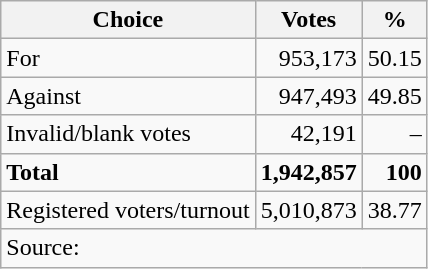<table class=wikitable style=text-align:right>
<tr>
<th>Choice</th>
<th>Votes</th>
<th>%</th>
</tr>
<tr>
<td align=left>For</td>
<td>953,173</td>
<td>50.15</td>
</tr>
<tr>
<td align=left>Against</td>
<td>947,493</td>
<td>49.85</td>
</tr>
<tr>
<td align=left>Invalid/blank votes</td>
<td>42,191</td>
<td>–</td>
</tr>
<tr>
<td align=left><strong>Total</strong></td>
<td><strong>1,942,857</strong></td>
<td><strong>100</strong></td>
</tr>
<tr>
<td align=left>Registered voters/turnout</td>
<td>5,010,873</td>
<td>38.77</td>
</tr>
<tr>
<td align=left colspan=3>Source: </td>
</tr>
</table>
